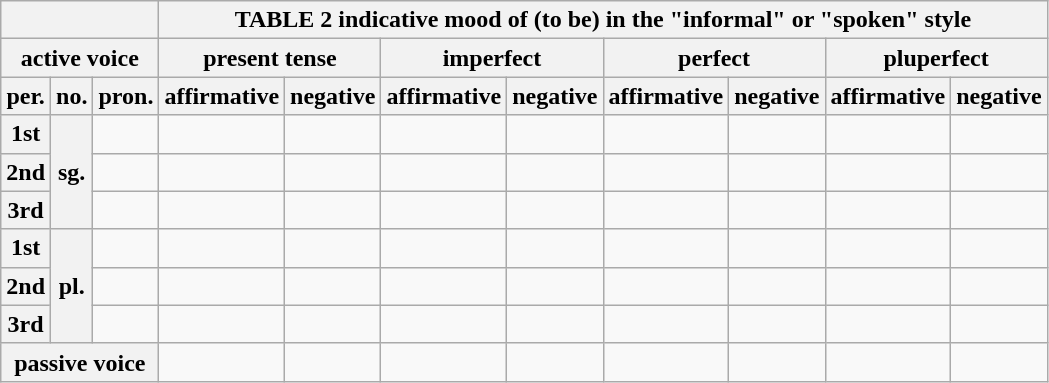<table class="wikitable">
<tr>
<th colspan="3"></th>
<th colspan="8">TABLE 2   indicative mood of  (to be) in the "informal" or "spoken" style</th>
</tr>
<tr>
<th colspan="3">active voice</th>
<th colspan="2">present tense</th>
<th colspan="2">imperfect</th>
<th colspan="2">perfect</th>
<th colspan="2">pluperfect</th>
</tr>
<tr>
<th>per.</th>
<th>no.</th>
<th>pron.</th>
<th>affirmative</th>
<th>negative</th>
<th>affirmative</th>
<th>negative</th>
<th>affirmative</th>
<th>negative</th>
<th>affirmative</th>
<th>negative</th>
</tr>
<tr>
<th>1st</th>
<th rowspan="3">sg.</th>
<td><strong></strong></td>
<td><strong></strong></td>
<td></td>
<td></td>
<td></td>
<td></td>
<td></td>
<td></td>
<td></td>
</tr>
<tr>
<th>2nd</th>
<td><strong></strong></td>
<td><strong></strong></td>
<td></td>
<td></td>
<td></td>
<td></td>
<td></td>
<td></td>
<td></td>
</tr>
<tr>
<th>3rd</th>
<td><strong></strong></td>
<td></td>
<td></td>
<td></td>
<td></td>
<td></td>
<td></td>
<td></td>
<td></td>
</tr>
<tr>
<th>1st</th>
<th rowspan="3">pl.</th>
<td></td>
<td><strong></strong></td>
<td><strong></strong></td>
<td><strong></strong></td>
<td><strong></strong></td>
<td><strong></strong></td>
<td><strong></strong></td>
<td><strong></strong></td>
<td><strong></strong></td>
</tr>
<tr>
<th>2nd</th>
<td></td>
<td><strong></strong></td>
<td></td>
<td></td>
<td></td>
<td><strong></strong></td>
<td><strong></strong></td>
<td></td>
<td></td>
</tr>
<tr>
<th>3rd</th>
<td><strong></strong></td>
<td><strong></strong></td>
<td><strong></strong></td>
<td></td>
<td></td>
<td><strong></strong></td>
<td><strong></strong></td>
<td></td>
<td><strong></strong></td>
</tr>
<tr>
<th colspan="3">passive voice</th>
<td></td>
<td></td>
<td></td>
<td></td>
<td></td>
<td></td>
<td></td>
<td></td>
</tr>
</table>
